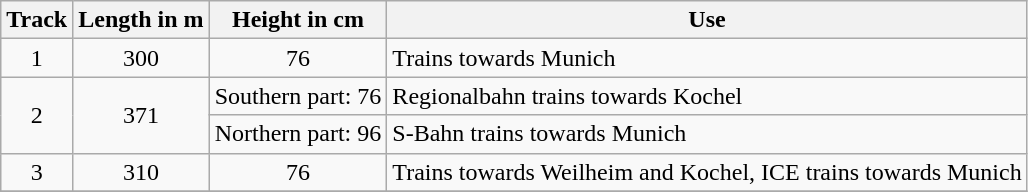<table class="wikitable">
<tr class="hintergrundfarbe5">
<th>Track</th>
<th>Length in m</th>
<th>Height in cm</th>
<th>Use</th>
</tr>
<tr>
<td align="center">1</td>
<td align="center">300</td>
<td align="center">76</td>
<td>Trains towards Munich</td>
</tr>
<tr>
<td align="center" rowspan=2>2</td>
<td align="center" rowspan=2>371</td>
<td align="center">Southern part: 76</td>
<td>Regionalbahn trains towards Kochel</td>
</tr>
<tr>
<td align="center">Northern part: 96</td>
<td>S-Bahn trains towards Munich</td>
</tr>
<tr>
<td align="center">3</td>
<td align="center">310</td>
<td align="center">76</td>
<td>Trains towards Weilheim and Kochel, ICE trains towards Munich</td>
</tr>
<tr>
</tr>
</table>
